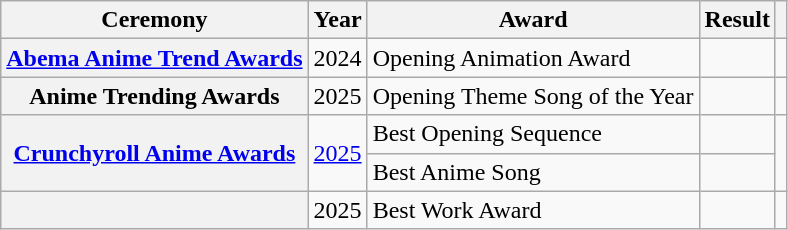<table class="wikitable plainrowheaders">
<tr>
<th scope="col">Ceremony</th>
<th scope="col">Year</th>
<th scope="col">Award</th>
<th scope="col">Result</th>
<th scope="col" class="unsortable"></th>
</tr>
<tr>
<th scope="row"><a href='#'>Abema Anime Trend Awards</a></th>
<td style="text-align:center">2024</td>
<td>Opening Animation Award</td>
<td></td>
<td style="text-align:center"></td>
</tr>
<tr>
<th scope="row">Anime Trending Awards</th>
<td style="text-align:center">2025</td>
<td>Opening Theme Song of the Year</td>
<td></td>
<td style="text-align:center"></td>
</tr>
<tr>
<th scope="row" rowspan="2"><a href='#'>Crunchyroll Anime Awards</a></th>
<td style="text-align:center" rowspan="2"><a href='#'>2025</a></td>
<td>Best Opening Sequence</td>
<td></td>
<td style="text-align:center" rowspan="2"></td>
</tr>
<tr>
<td>Best Anime Song</td>
<td></td>
</tr>
<tr>
<th scope="row"></th>
<td style="text-align:center">2025</td>
<td>Best Work Award</td>
<td></td>
<td style="text-align:center"></td>
</tr>
</table>
